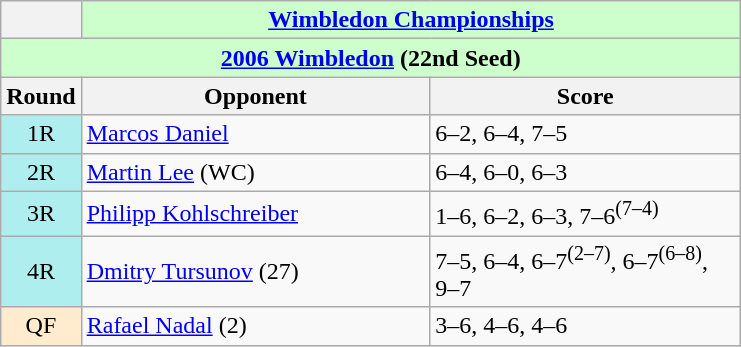<table class="wikitable collapsible collapsed">
<tr>
<th></th>
<th colspan=2 style="background:#cfc;"><a href='#'>Wimbledon Championships</a></th>
</tr>
<tr>
<th colspan=3 style="background:#cfc;"><a href='#'>2006 Wimbledon</a> (22nd Seed)</th>
</tr>
<tr>
<th>Round</th>
<th width=225>Opponent</th>
<th width=200>Score</th>
</tr>
<tr>
<td style="text-align:center; background:#afeeee;">1R</td>
<td> <a href='#'>Marcos Daniel</a></td>
<td>6–2, 6–4, 7–5</td>
</tr>
<tr>
<td style="text-align:center; background:#afeeee;">2R</td>
<td> <a href='#'>Martin Lee</a> (WC)</td>
<td>6–4, 6–0, 6–3</td>
</tr>
<tr>
<td style="text-align:center; background:#afeeee;">3R</td>
<td> <a href='#'>Philipp Kohlschreiber</a></td>
<td>1–6, 6–2, 6–3, 7–6<sup>(7–4)</sup></td>
</tr>
<tr>
<td style="text-align:center; background:#afeeee;">4R</td>
<td> <a href='#'>Dmitry Tursunov</a> (27)</td>
<td>7–5, 6–4, 6–7<sup>(2–7)</sup>, 6–7<sup>(6–8)</sup>, 9–7</td>
</tr>
<tr>
<td style="text-align:center; background:#ffebcd;">QF</td>
<td> <a href='#'>Rafael Nadal</a> (2)</td>
<td>3–6, 4–6, 4–6</td>
</tr>
</table>
